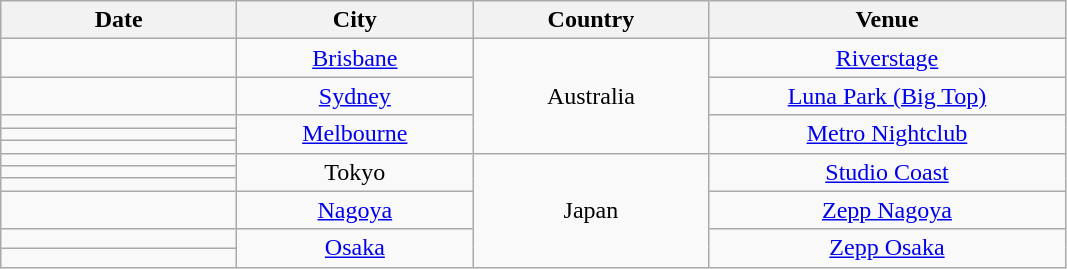<table class="wikitable" style="text-align:center;">
<tr>
<th width="150">Date</th>
<th width="150">City</th>
<th width="150">Country</th>
<th width="230">Venue</th>
</tr>
<tr>
<td></td>
<td><a href='#'>Brisbane</a></td>
<td rowspan="5">Australia</td>
<td><a href='#'>Riverstage</a></td>
</tr>
<tr>
<td></td>
<td><a href='#'>Sydney</a></td>
<td><a href='#'>Luna Park (Big Top)</a></td>
</tr>
<tr>
<td></td>
<td rowspan="3"><a href='#'>Melbourne</a></td>
<td rowspan="3"><a href='#'>Metro Nightclub</a></td>
</tr>
<tr>
<td></td>
</tr>
<tr>
<td></td>
</tr>
<tr>
<td></td>
<td rowspan="3">Tokyo</td>
<td rowspan="6">Japan</td>
<td rowspan="3"><a href='#'>Studio Coast</a></td>
</tr>
<tr>
<td></td>
</tr>
<tr>
<td></td>
</tr>
<tr>
<td></td>
<td><a href='#'>Nagoya</a></td>
<td><a href='#'>Zepp Nagoya</a></td>
</tr>
<tr>
<td></td>
<td rowspan="2"><a href='#'>Osaka</a></td>
<td rowspan="2"><a href='#'>Zepp Osaka</a></td>
</tr>
<tr>
<td></td>
</tr>
</table>
